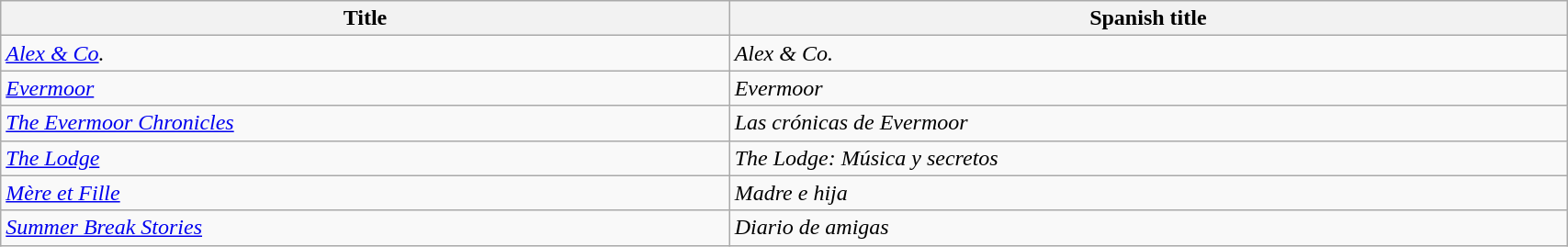<table class="wikitable sortable plainrowheaders" style="width:90%;">
<tr>
<th scope="col">Title</th>
<th scope="col">Spanish title</th>
</tr>
<tr>
<td><em><a href='#'>Alex & Co</a>.</em></td>
<td><em>Alex & Co.</em></td>
</tr>
<tr>
<td><em><a href='#'>Evermoor</a></em></td>
<td><em>Evermoor</em></td>
</tr>
<tr>
<td><em><a href='#'>The Evermoor Chronicles</a></em></td>
<td><em>Las crónicas de Evermoor</em></td>
</tr>
<tr>
<td><em><a href='#'>The Lodge</a></em></td>
<td><em>The Lodge: Música y secretos</em></td>
</tr>
<tr>
<td><em><a href='#'>Mère et Fille</a></em></td>
<td><em>Madre e hija</em></td>
</tr>
<tr>
<td><em><a href='#'>Summer Break Stories</a></em></td>
<td><em>Diario de amigas</em></td>
</tr>
</table>
